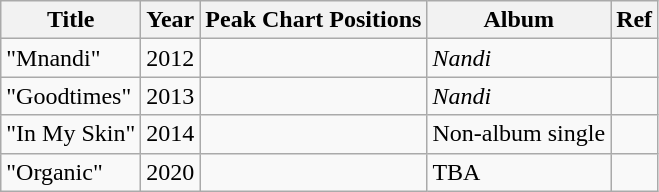<table class="wikitable">
<tr>
<th>Title</th>
<th>Year</th>
<th>Peak Chart Positions</th>
<th>Album</th>
<th>Ref</th>
</tr>
<tr>
<td>"Mnandi"</td>
<td>2012</td>
<td></td>
<td><em>Nandi</em></td>
<td></td>
</tr>
<tr>
<td>"Goodtimes"</td>
<td>2013</td>
<td></td>
<td><em>Nandi</em></td>
<td></td>
</tr>
<tr>
<td>"In My Skin"</td>
<td>2014</td>
<td></td>
<td>Non-album single</td>
<td></td>
</tr>
<tr>
<td>"Organic"</td>
<td>2020</td>
<td></td>
<td>TBA</td>
<td></td>
</tr>
</table>
